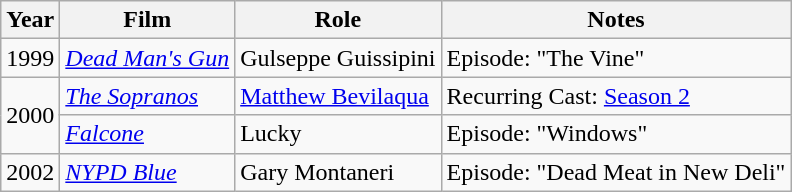<table class="wikitable">
<tr>
<th>Year</th>
<th>Film</th>
<th>Role</th>
<th>Notes</th>
</tr>
<tr>
<td>1999</td>
<td><em><a href='#'>Dead Man's Gun</a></em></td>
<td>Gulseppe Guissipini</td>
<td>Episode: "The Vine"</td>
</tr>
<tr>
<td rowspan=2>2000</td>
<td><em><a href='#'>The Sopranos</a></em></td>
<td><a href='#'>Matthew Bevilaqua</a></td>
<td>Recurring Cast: <a href='#'>Season 2</a></td>
</tr>
<tr>
<td><em><a href='#'>Falcone</a></em></td>
<td>Lucky</td>
<td>Episode: "Windows"</td>
</tr>
<tr>
<td>2002</td>
<td><em><a href='#'>NYPD Blue</a></em></td>
<td>Gary Montaneri</td>
<td>Episode: "Dead Meat in New Deli"</td>
</tr>
</table>
